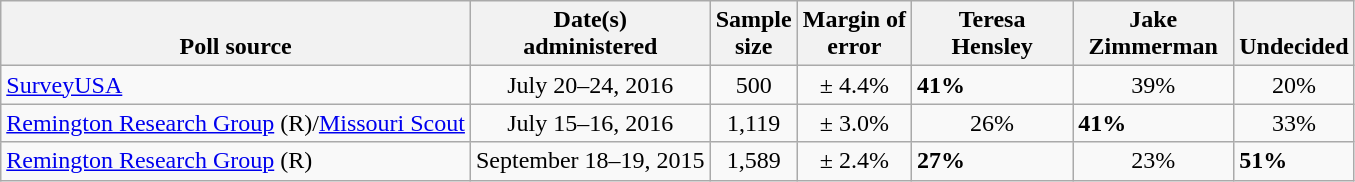<table class="wikitable">
<tr valign= bottom>
<th>Poll source</th>
<th>Date(s)<br>administered</th>
<th>Sample<br>size</th>
<th>Margin of<br>error</th>
<th style="width:100px;">Teresa<br>Hensley</th>
<th style="width:100px;">Jake<br>Zimmerman</th>
<th>Undecided</th>
</tr>
<tr>
<td><a href='#'>SurveyUSA</a></td>
<td align=center>July 20–24, 2016</td>
<td align=center>500</td>
<td align=center>± 4.4%</td>
<td><strong>41%</strong></td>
<td align=center>39%</td>
<td align=center>20%</td>
</tr>
<tr>
<td><a href='#'>Remington Research Group</a> (R)/<a href='#'>Missouri Scout</a></td>
<td align=center>July 15–16, 2016</td>
<td align=center>1,119</td>
<td align=center>± 3.0%</td>
<td align=center>26%</td>
<td><strong>41%</strong></td>
<td align=center>33%</td>
</tr>
<tr>
<td><a href='#'>Remington Research Group</a> (R)</td>
<td align=center>September 18–19, 2015</td>
<td align=center>1,589</td>
<td align=center>± 2.4%</td>
<td><strong>27%</strong></td>
<td align=center>23%</td>
<td><strong>51%</strong></td>
</tr>
</table>
